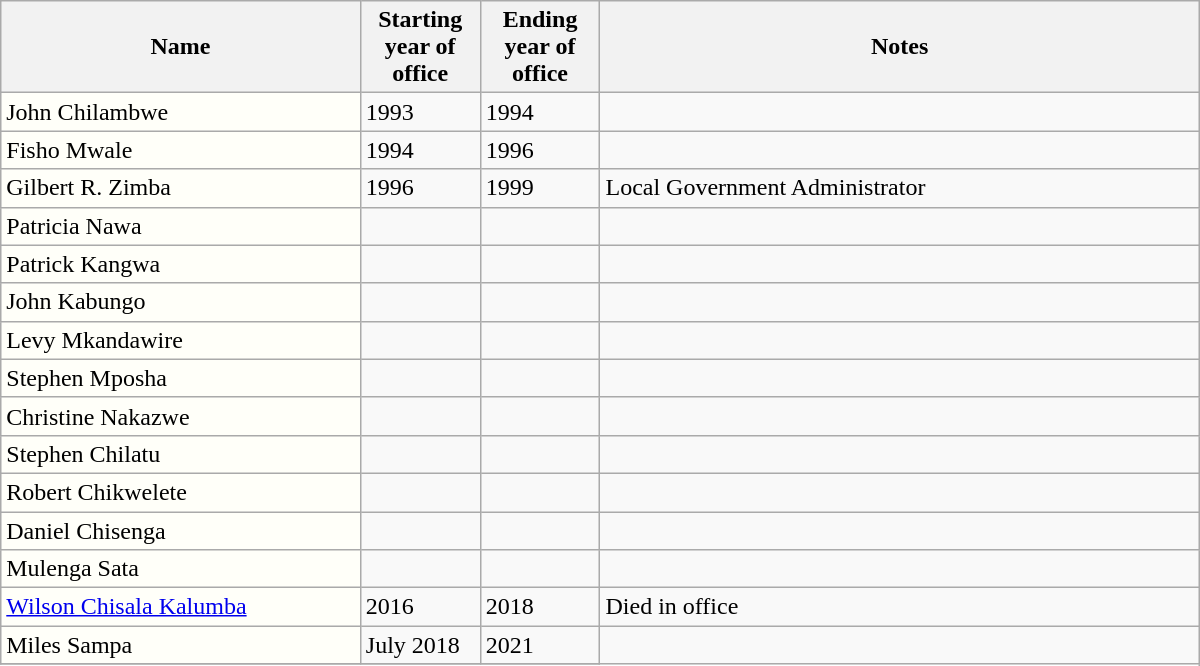<table class="wikitable" style="width:800px;">
<tr>
<th style="width:30%">Name</th>
<th style="width:10%;">Starting year of office</th>
<th style="width:10%">Ending year of office</th>
<th>Notes</th>
</tr>
<tr>
<td bgcolor=#fffff9>John Chilambwe</td>
<td>1993</td>
<td>1994</td>
<td></td>
</tr>
<tr>
<td bgcolor=#fffff9>Fisho Mwale</td>
<td>1994</td>
<td>1996</td>
<td></td>
</tr>
<tr>
<td bgcolor=#fffff9>Gilbert R. Zimba</td>
<td>1996</td>
<td>1999</td>
<td>Local Government Administrator</td>
</tr>
<tr>
<td bgcolor=#fffff9>Patricia Nawa</td>
<td></td>
<td></td>
<td></td>
</tr>
<tr>
<td bgcolor=#fffff9>Patrick Kangwa</td>
<td></td>
<td></td>
<td></td>
</tr>
<tr>
<td bgcolor=#fffff9>John Kabungo</td>
<td></td>
<td></td>
<td></td>
</tr>
<tr>
<td bgcolor=#fffff9>Levy Mkandawire</td>
<td></td>
<td></td>
<td></td>
</tr>
<tr>
<td bgcolor=#fffff9>Stephen Mposha</td>
<td></td>
<td></td>
<td></td>
</tr>
<tr>
<td bgcolor=#fffff9>Christine Nakazwe</td>
<td></td>
<td></td>
<td></td>
</tr>
<tr>
<td bgcolor=#fffff9>Stephen Chilatu</td>
<td></td>
<td></td>
<td></td>
</tr>
<tr>
<td bgcolor=#fffff9>Robert Chikwelete</td>
<td></td>
<td></td>
<td></td>
</tr>
<tr>
<td bgcolor=#fffff9>Daniel Chisenga</td>
<td></td>
<td></td>
<td></td>
</tr>
<tr>
<td bgcolor=#fffff9>Mulenga Sata</td>
<td></td>
<td></td>
<td></td>
</tr>
<tr>
<td bgcolor=#fffff9><a href='#'>Wilson Chisala Kalumba</a></td>
<td>2016</td>
<td>2018</td>
<td>Died in office</td>
</tr>
<tr>
<td bgcolor=#fffff9>Miles Sampa</td>
<td>July 2018</td>
<td>2021</td>
</tr>
<tr>
</tr>
</table>
